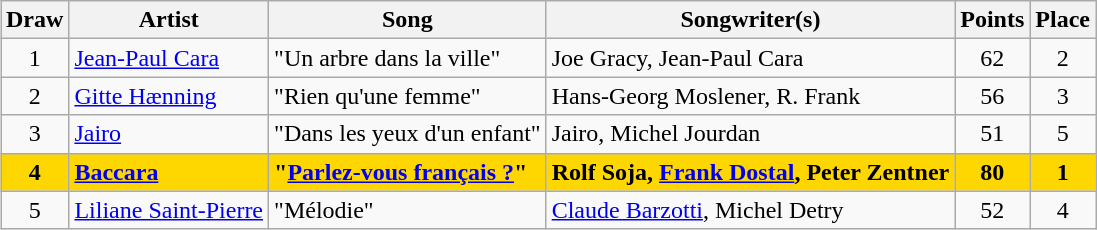<table class="sortable wikitable" style="margin: 1em auto 1em auto; text-align:center">
<tr>
<th>Draw</th>
<th>Artist</th>
<th>Song</th>
<th>Songwriter(s)</th>
<th>Points</th>
<th>Place</th>
</tr>
<tr>
<td>1</td>
<td align="left"><a href='#'>Jean-Paul Cara</a></td>
<td align="left">"Un arbre dans la ville"</td>
<td align="left">Joe Gracy, Jean-Paul Cara</td>
<td>62</td>
<td>2</td>
</tr>
<tr>
<td>2</td>
<td align="left"><a href='#'>Gitte Hænning</a></td>
<td align="left">"Rien qu'une femme"</td>
<td align="left">Hans-Georg Moslener, R. Frank</td>
<td>56</td>
<td>3</td>
</tr>
<tr>
<td>3</td>
<td align="left"><a href='#'>Jairo</a></td>
<td align="left">"Dans les yeux d'un enfant"</td>
<td align="left">Jairo, Michel Jourdan</td>
<td>51</td>
<td>5</td>
</tr>
<tr style="font-weight:bold; background:gold;">
<td>4</td>
<td align="left"><a href='#'>Baccara</a></td>
<td align="left">"<a href='#'>Parlez-vous français ?</a>"</td>
<td align="left">Rolf Soja, <a href='#'>Frank Dostal</a>, Peter Zentner</td>
<td>80</td>
<td>1</td>
</tr>
<tr>
<td>5</td>
<td align="left"><a href='#'>Liliane Saint-Pierre</a></td>
<td align="left">"Mélodie"</td>
<td align="left"><a href='#'>Claude Barzotti</a>, Michel Detry</td>
<td>52</td>
<td>4</td>
</tr>
</table>
